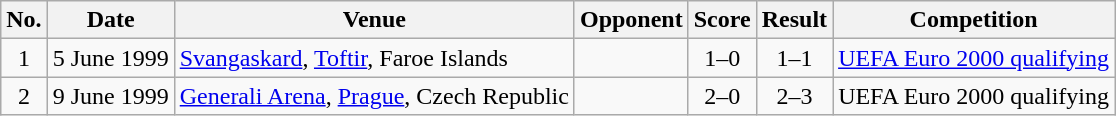<table class="wikitable sortable">
<tr>
<th scope="col">No.</th>
<th scope="col">Date</th>
<th scope="col">Venue</th>
<th scope="col">Opponent</th>
<th scope="col">Score</th>
<th scope="col">Result</th>
<th scope="col">Competition</th>
</tr>
<tr>
<td align="center">1</td>
<td>5 June 1999</td>
<td><a href='#'>Svangaskard</a>, <a href='#'>Toftir</a>, Faroe Islands</td>
<td></td>
<td align="center">1–0</td>
<td align="center">1–1</td>
<td><a href='#'>UEFA Euro 2000 qualifying</a></td>
</tr>
<tr>
<td align="center">2</td>
<td>9 June 1999</td>
<td><a href='#'>Generali Arena</a>, <a href='#'>Prague</a>, Czech Republic</td>
<td></td>
<td align="center">2–0</td>
<td align="center">2–3</td>
<td>UEFA Euro 2000 qualifying</td>
</tr>
</table>
